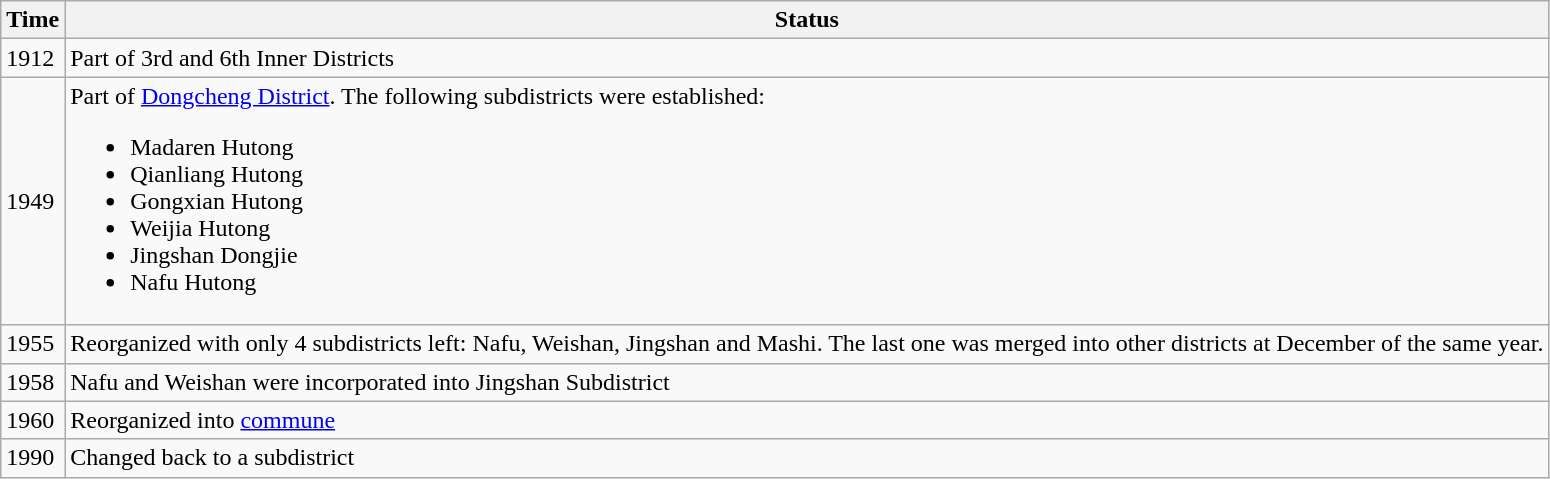<table class="wikitable">
<tr>
<th>Time</th>
<th>Status</th>
</tr>
<tr>
<td>1912</td>
<td>Part of 3rd and 6th Inner Districts</td>
</tr>
<tr>
<td>1949</td>
<td>Part of <a href='#'>Dongcheng District</a>. The following subdistricts were established:<br><ul><li>Madaren Hutong</li><li>Qianliang Hutong</li><li>Gongxian Hutong</li><li>Weijia Hutong</li><li>Jingshan Dongjie</li><li>Nafu Hutong</li></ul></td>
</tr>
<tr>
<td>1955</td>
<td>Reorganized with only 4 subdistricts left: Nafu, Weishan, Jingshan and Mashi. The last one was merged into other districts at December of the same year.</td>
</tr>
<tr>
<td>1958</td>
<td>Nafu and Weishan were incorporated into Jingshan Subdistrict</td>
</tr>
<tr>
<td>1960</td>
<td>Reorganized into <a href='#'>commune</a></td>
</tr>
<tr>
<td>1990</td>
<td>Changed back to a subdistrict</td>
</tr>
</table>
